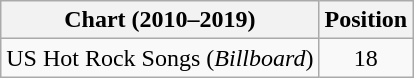<table class="wikitable">
<tr>
<th>Chart (2010–2019)</th>
<th>Position</th>
</tr>
<tr>
<td>US Hot Rock Songs (<em>Billboard</em>)</td>
<td align="center">18</td>
</tr>
</table>
